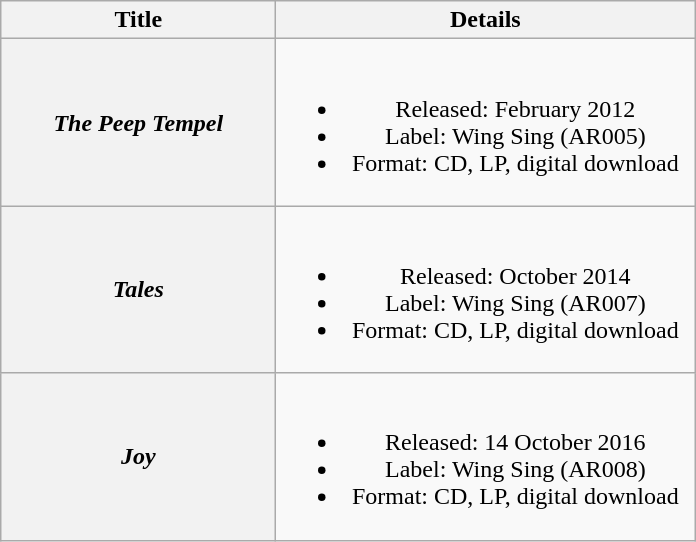<table class="wikitable plainrowheaders" style="text-align:center;" border="1">
<tr>
<th scope="col" style="width:11em;">Title</th>
<th scope="col" style="width:17em;">Details</th>
</tr>
<tr>
<th scope="row"><em>The Peep Tempel</em></th>
<td><br><ul><li>Released: February 2012</li><li>Label: Wing Sing (AR005)</li><li>Format: CD, LP, digital download</li></ul></td>
</tr>
<tr>
<th scope="row"><em>Tales</em></th>
<td><br><ul><li>Released: October 2014</li><li>Label: Wing Sing (AR007)</li><li>Format: CD, LP, digital download</li></ul></td>
</tr>
<tr>
<th scope="row"><em>Joy</em></th>
<td><br><ul><li>Released: 14 October 2016</li><li>Label: Wing Sing (AR008)</li><li>Format: CD, LP, digital download</li></ul></td>
</tr>
</table>
